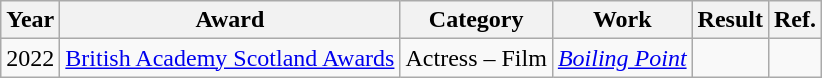<table class="wikitable plainrowheaders">
<tr>
<th>Year</th>
<th>Award</th>
<th>Category</th>
<th>Work</th>
<th>Result</th>
<th>Ref.</th>
</tr>
<tr>
<td>2022</td>
<td><a href='#'>British Academy Scotland Awards</a></td>
<td>Actress – Film</td>
<td><em><a href='#'>Boiling Point</a></em></td>
<td></td>
<td></td>
</tr>
</table>
